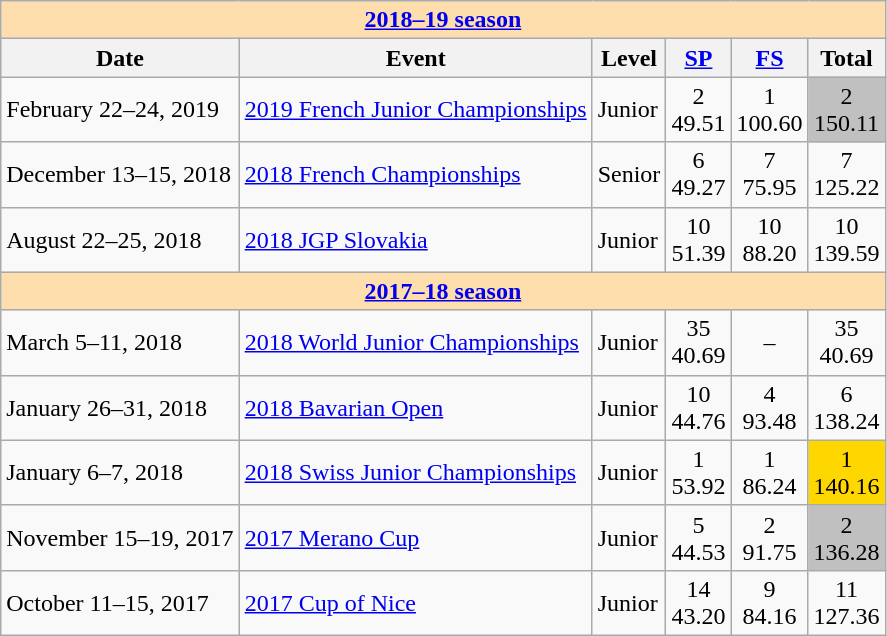<table class="wikitable">
<tr>
<td style="background-color: #ffdead; " colspan=6 align=center><a href='#'><strong>2018–19 season</strong></a></td>
</tr>
<tr>
<th>Date</th>
<th>Event</th>
<th>Level</th>
<th><a href='#'>SP</a></th>
<th><a href='#'>FS</a></th>
<th>Total</th>
</tr>
<tr>
<td>February 22–24, 2019</td>
<td><a href='#'>2019 French Junior Championships</a></td>
<td>Junior</td>
<td align=center>2 <br> 49.51</td>
<td align=center>1 <br> 100.60</td>
<td align=center bgcolor=silver>2 <br> 150.11</td>
</tr>
<tr>
<td>December 13–15, 2018</td>
<td><a href='#'>2018 French Championships</a></td>
<td>Senior</td>
<td align=center>6 <br> 49.27</td>
<td align=center>7 <br> 75.95</td>
<td align=center>7 <br> 125.22</td>
</tr>
<tr>
<td>August 22–25, 2018</td>
<td><a href='#'>2018 JGP Slovakia</a></td>
<td>Junior</td>
<td align=center>10 <br> 51.39</td>
<td align=center>10 <br> 88.20</td>
<td align=center>10 <br> 139.59</td>
</tr>
<tr>
<td style="background-color: #ffdead; " colspan=6 align=center><a href='#'><strong>2017–18 season</strong></a></td>
</tr>
<tr>
<td>March 5–11, 2018</td>
<td><a href='#'>2018 World Junior Championships</a></td>
<td>Junior</td>
<td align=center>35 <br> 40.69</td>
<td align=center>–</td>
<td align=center>35 <br> 40.69</td>
</tr>
<tr>
<td>January 26–31, 2018</td>
<td><a href='#'>2018 Bavarian Open</a></td>
<td>Junior</td>
<td align=center>10 <br> 44.76</td>
<td align=center>4 <br> 93.48</td>
<td align=center>6 <br> 138.24</td>
</tr>
<tr>
<td>January 6–7, 2018</td>
<td><a href='#'>2018 Swiss Junior Championships</a></td>
<td>Junior</td>
<td align=center>1 <br> 53.92</td>
<td align=center>1 <br> 86.24</td>
<td align=center bgcolor=gold>1 <br> 140.16</td>
</tr>
<tr>
<td>November 15–19, 2017</td>
<td><a href='#'>2017 Merano Cup</a></td>
<td>Junior</td>
<td align=center>5 <br> 44.53</td>
<td align=center>2 <br> 91.75</td>
<td align=center bgcolor=silver>2 <br> 136.28</td>
</tr>
<tr>
<td>October 11–15, 2017</td>
<td><a href='#'>2017 Cup of Nice</a></td>
<td>Junior</td>
<td align=center>14 <br> 43.20</td>
<td align=center>9 <br> 84.16</td>
<td align=center>11 <br> 127.36</td>
</tr>
</table>
